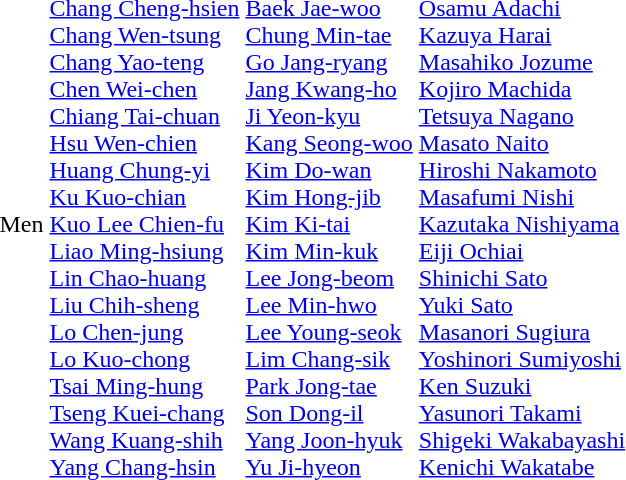<table>
<tr>
<td>Men</td>
<td><br><a href='#'>Chang Cheng-hsien</a><br><a href='#'>Chang Wen-tsung</a><br><a href='#'>Chang Yao-teng</a><br><a href='#'>Chen Wei-chen</a><br><a href='#'>Chiang Tai-chuan</a><br><a href='#'>Hsu Wen-chien</a><br><a href='#'>Huang Chung-yi</a><br><a href='#'>Ku Kuo-chian</a><br><a href='#'>Kuo Lee Chien-fu</a><br><a href='#'>Liao Ming-hsiung</a><br><a href='#'>Lin Chao-huang</a><br><a href='#'>Liu Chih-sheng</a><br><a href='#'>Lo Chen-jung</a><br><a href='#'>Lo Kuo-chong</a><br><a href='#'>Tsai Ming-hung</a><br><a href='#'>Tseng Kuei-chang</a><br><a href='#'>Wang Kuang-shih</a><br><a href='#'>Yang Chang-hsin</a></td>
<td><br><a href='#'>Baek Jae-woo</a><br><a href='#'>Chung Min-tae</a><br><a href='#'>Go Jang-ryang</a><br><a href='#'>Jang Kwang-ho</a><br><a href='#'>Ji Yeon-kyu</a><br><a href='#'>Kang Seong-woo</a><br><a href='#'>Kim Do-wan</a><br><a href='#'>Kim Hong-jib</a><br><a href='#'>Kim Ki-tai</a><br><a href='#'>Kim Min-kuk</a><br><a href='#'>Lee Jong-beom</a><br><a href='#'>Lee Min-hwo</a><br><a href='#'>Lee Young-seok</a><br><a href='#'>Lim Chang-sik</a><br><a href='#'>Park Jong-tae</a><br><a href='#'>Son Dong-il</a><br><a href='#'>Yang Joon-hyuk</a><br><a href='#'>Yu Ji-hyeon</a></td>
<td><br><a href='#'>Osamu Adachi</a><br><a href='#'>Kazuya Harai</a><br><a href='#'>Masahiko Jozume</a><br><a href='#'>Kojiro Machida</a><br><a href='#'>Tetsuya Nagano</a><br><a href='#'>Masato Naito</a><br><a href='#'>Hiroshi Nakamoto</a><br><a href='#'>Masafumi Nishi</a><br><a href='#'>Kazutaka Nishiyama</a><br><a href='#'>Eiji Ochiai</a><br><a href='#'>Shinichi Sato</a><br><a href='#'>Yuki Sato</a><br><a href='#'>Masanori Sugiura</a><br><a href='#'>Yoshinori Sumiyoshi</a><br><a href='#'>Ken Suzuki</a><br><a href='#'>Yasunori Takami</a><br><a href='#'>Shigeki Wakabayashi</a><br><a href='#'>Kenichi Wakatabe</a></td>
</tr>
</table>
